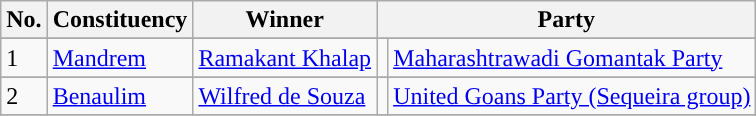<table class="wikitable sortable" border="1">
<tr>
<th>No.</th>
<th>Constituency</th>
<th>Winner</th>
<th colspan="2">Party</th>
</tr>
<tr>
</tr>
<tr>
<td>1</td>
<td><a href='#'>Mandrem</a></td>
<td><a href='#'>Ramakant Khalap</a></td>
<td></td>
<td><a href='#'>Maharashtrawadi Gomantak Party</a></td>
</tr>
<tr>
</tr>
<tr>
<td>2</td>
<td><a href='#'>Benaulim</a></td>
<td><a href='#'>Wilfred de Souza</a></td>
<td></td>
<td><a href='#'>United Goans Party (Sequeira group)</a></td>
</tr>
<tr>
</tr>
</table>
